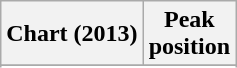<table class="wikitable sortable">
<tr>
<th>Chart (2013)</th>
<th>Peak<br>position</th>
</tr>
<tr>
</tr>
<tr>
</tr>
<tr>
</tr>
<tr>
</tr>
<tr>
</tr>
<tr>
</tr>
</table>
